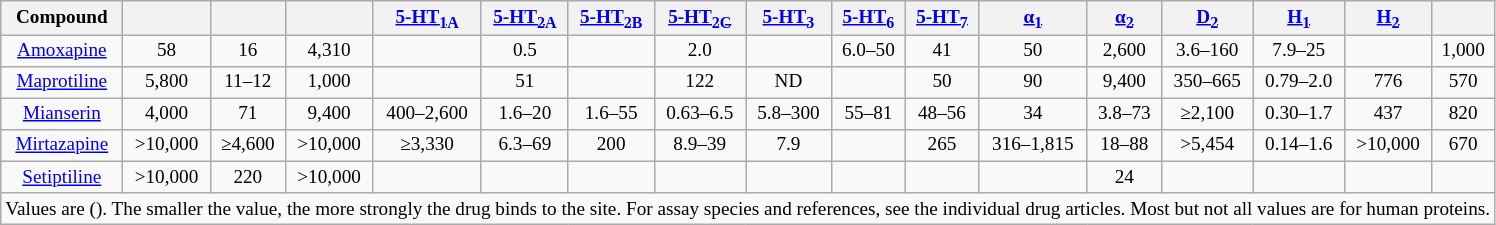<table class="wikitable sortable" style="font-size: 80%; text-align: center;">
<tr>
<th>Compound</th>
<th></th>
<th></th>
<th></th>
<th><a href='#'>5-HT<sub>1A</sub></a></th>
<th><a href='#'>5-HT<sub>2A</sub></a></th>
<th><a href='#'>5-HT<sub>2B</sub></a></th>
<th><a href='#'>5-HT<sub>2C</sub></a></th>
<th><a href='#'>5-HT<sub>3</sub></a></th>
<th><a href='#'>5-HT<sub>6</sub></a></th>
<th><a href='#'>5-HT<sub>7</sub></a></th>
<th><a href='#'>α<sub>1</sub></a></th>
<th><a href='#'>α<sub>2</sub></a></th>
<th><a href='#'>D<sub>2</sub></a></th>
<th><a href='#'>H<sub>1</sub></a></th>
<th><a href='#'>H<sub>2</sub></a></th>
<th></th>
</tr>
<tr>
<td><a href='#'>Amoxapine</a></td>
<td>58</td>
<td>16</td>
<td>4,310</td>
<td></td>
<td>0.5</td>
<td></td>
<td>2.0</td>
<td></td>
<td>6.0–50</td>
<td>41</td>
<td>50</td>
<td>2,600</td>
<td>3.6–160</td>
<td>7.9–25</td>
<td></td>
<td>1,000</td>
</tr>
<tr>
<td><a href='#'>Maprotiline</a></td>
<td>5,800</td>
<td>11–12</td>
<td>1,000</td>
<td></td>
<td>51</td>
<td></td>
<td>122</td>
<td>ND</td>
<td></td>
<td>50</td>
<td>90</td>
<td>9,400</td>
<td>350–665</td>
<td>0.79–2.0</td>
<td>776</td>
<td>570</td>
</tr>
<tr>
<td><a href='#'>Mianserin</a></td>
<td>4,000</td>
<td>71</td>
<td>9,400</td>
<td>400–2,600</td>
<td>1.6–20</td>
<td>1.6–55</td>
<td>0.63–6.5</td>
<td>5.8–300</td>
<td>55–81</td>
<td>48–56</td>
<td>34</td>
<td>3.8–73</td>
<td>≥2,100</td>
<td>0.30–1.7</td>
<td>437</td>
<td>820</td>
</tr>
<tr>
<td><a href='#'>Mirtazapine</a></td>
<td>>10,000</td>
<td>≥4,600</td>
<td>>10,000</td>
<td>≥3,330</td>
<td>6.3–69</td>
<td>200</td>
<td>8.9–39</td>
<td>7.9</td>
<td></td>
<td>265</td>
<td>316–1,815</td>
<td>18–88</td>
<td>>5,454</td>
<td>0.14–1.6</td>
<td>>10,000</td>
<td>670</td>
</tr>
<tr>
<td><a href='#'>Setiptiline</a></td>
<td>>10,000</td>
<td>220</td>
<td>>10,000</td>
<td></td>
<td></td>
<td></td>
<td></td>
<td></td>
<td></td>
<td></td>
<td></td>
<td>24</td>
<td></td>
<td></td>
<td></td>
<td></td>
</tr>
<tr class="sortbottom">
<td colspan="17">Values are  (). The smaller the value, the more strongly the drug binds to the site. For assay species and references, see the individual drug articles. Most but not all values are for human proteins.</td>
</tr>
</table>
